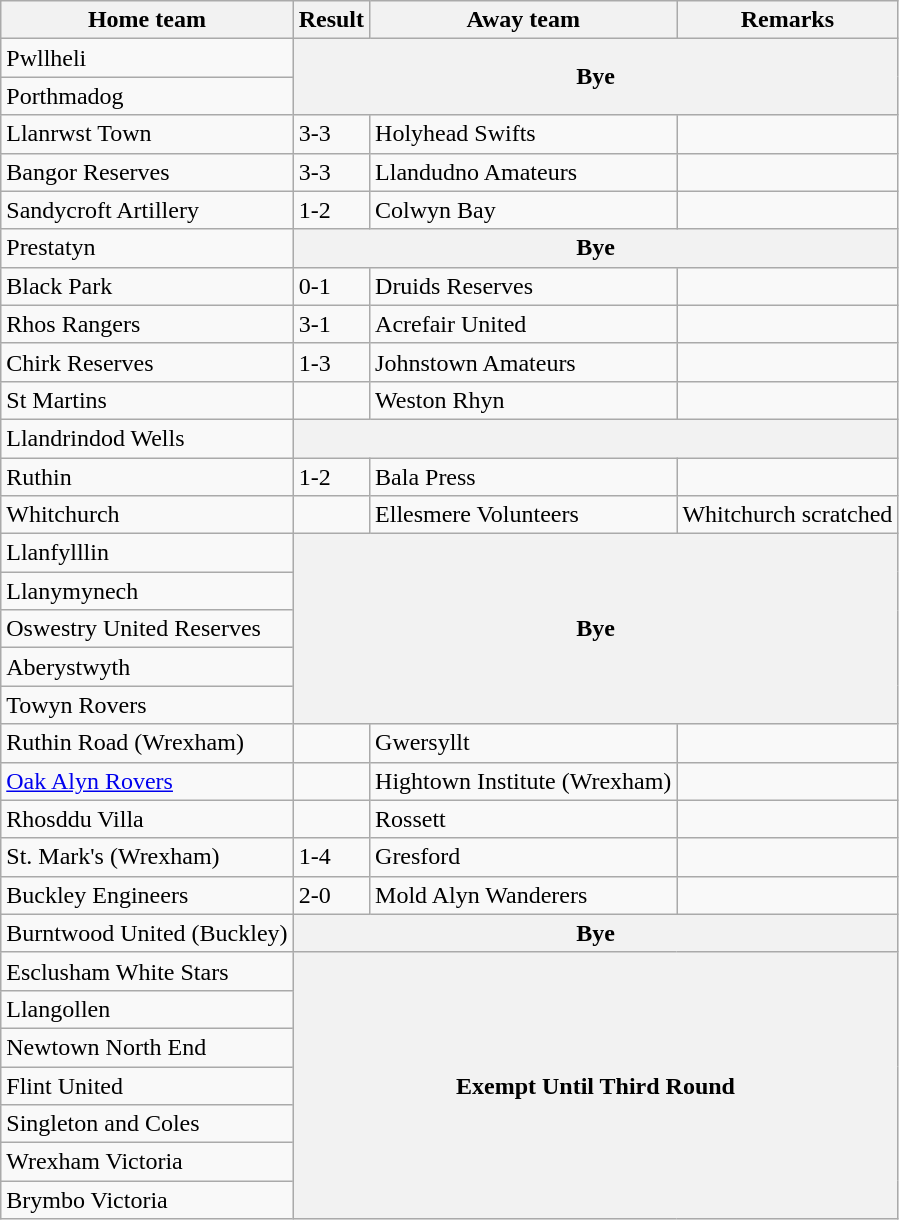<table class="wikitable">
<tr>
<th>Home team</th>
<th>Result</th>
<th>Away team</th>
<th>Remarks</th>
</tr>
<tr>
<td>Pwllheli</td>
<th colspan="3" rowspan="2">Bye</th>
</tr>
<tr>
<td>Porthmadog</td>
</tr>
<tr>
<td>Llanrwst Town</td>
<td>3-3</td>
<td>Holyhead Swifts</td>
<td></td>
</tr>
<tr>
<td>Bangor Reserves</td>
<td>3-3</td>
<td>Llandudno Amateurs</td>
<td></td>
</tr>
<tr>
<td>Sandycroft Artillery</td>
<td>1-2</td>
<td>Colwyn Bay</td>
<td></td>
</tr>
<tr>
<td>Prestatyn</td>
<th colspan="3">Bye</th>
</tr>
<tr>
<td>Black Park</td>
<td>0-1</td>
<td>Druids Reserves</td>
<td></td>
</tr>
<tr>
<td>Rhos Rangers</td>
<td>3-1</td>
<td>Acrefair United</td>
<td></td>
</tr>
<tr>
<td>Chirk Reserves</td>
<td>1-3</td>
<td>Johnstown Amateurs</td>
<td></td>
</tr>
<tr>
<td> St Martins</td>
<td></td>
<td> Weston Rhyn</td>
<td></td>
</tr>
<tr>
<td>Llandrindod Wells</td>
<th colspan="3"></th>
</tr>
<tr>
<td>Ruthin</td>
<td>1-2</td>
<td>Bala Press</td>
<td></td>
</tr>
<tr>
<td> Whitchurch</td>
<td></td>
<td> Ellesmere Volunteers</td>
<td>Whitchurch scratched</td>
</tr>
<tr>
<td>Llanfylllin</td>
<th colspan="3" rowspan="5">Bye</th>
</tr>
<tr>
<td>Llanymynech</td>
</tr>
<tr>
<td> Oswestry United Reserves</td>
</tr>
<tr>
<td>Aberystwyth</td>
</tr>
<tr>
<td>Towyn Rovers</td>
</tr>
<tr>
<td>Ruthin Road (Wrexham)</td>
<td></td>
<td>Gwersyllt</td>
<td></td>
</tr>
<tr>
<td><a href='#'>Oak Alyn Rovers</a></td>
<td></td>
<td>Hightown Institute (Wrexham)</td>
<td></td>
</tr>
<tr>
<td>Rhosddu Villa</td>
<td></td>
<td>Rossett</td>
<td></td>
</tr>
<tr>
<td>St. Mark's (Wrexham)</td>
<td>1-4</td>
<td>Gresford</td>
<td></td>
</tr>
<tr>
<td>Buckley Engineers</td>
<td>2-0</td>
<td>Mold Alyn Wanderers</td>
<td></td>
</tr>
<tr>
<td>Burntwood United (Buckley)</td>
<th colspan="3">Bye</th>
</tr>
<tr>
<td>Esclusham White Stars</td>
<th colspan="3" rowspan="7">Exempt Until Third Round</th>
</tr>
<tr>
<td>Llangollen</td>
</tr>
<tr>
<td>Newtown North End</td>
</tr>
<tr>
<td>Flint United</td>
</tr>
<tr>
<td> Singleton and Coles</td>
</tr>
<tr>
<td>Wrexham Victoria</td>
</tr>
<tr>
<td>Brymbo Victoria</td>
</tr>
</table>
